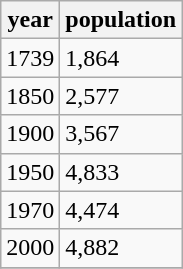<table class="wikitable">
<tr>
<th>year</th>
<th>population</th>
</tr>
<tr>
<td>1739</td>
<td>1,864</td>
</tr>
<tr>
<td>1850</td>
<td>2,577</td>
</tr>
<tr>
<td>1900</td>
<td>3,567</td>
</tr>
<tr>
<td>1950</td>
<td>4,833</td>
</tr>
<tr>
<td>1970</td>
<td>4,474</td>
</tr>
<tr>
<td>2000</td>
<td>4,882</td>
</tr>
<tr>
</tr>
</table>
